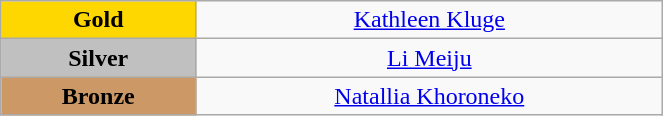<table class="wikitable" style="text-align:center; " width="35%">
<tr>
<td bgcolor="gold"><strong>Gold</strong></td>
<td><a href='#'>Kathleen Kluge</a><br>  <small><em></em></small></td>
</tr>
<tr>
<td bgcolor="silver"><strong>Silver</strong></td>
<td><a href='#'>Li Meiju</a><br>  <small><em></em></small></td>
</tr>
<tr>
<td bgcolor="CC9966"><strong>Bronze</strong></td>
<td><a href='#'>Natallia Khoroneko</a><br>  <small><em></em></small></td>
</tr>
</table>
